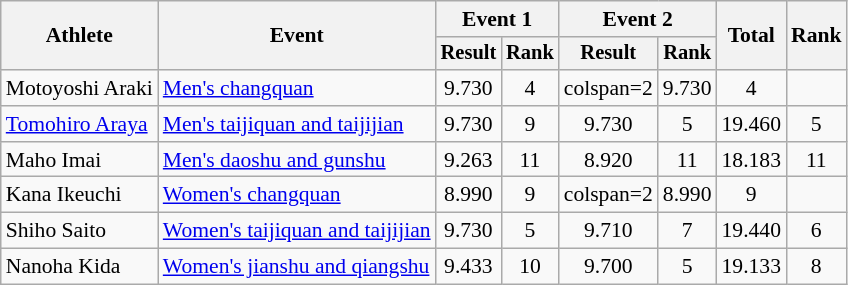<table class=wikitable style=font-size:90%;text-align:center>
<tr>
<th rowspan="2">Athlete</th>
<th rowspan="2">Event</th>
<th colspan="2">Event 1</th>
<th colspan="2">Event 2</th>
<th rowspan="2">Total</th>
<th rowspan="2">Rank</th>
</tr>
<tr style="font-size:95%">
<th>Result</th>
<th>Rank</th>
<th>Result</th>
<th>Rank</th>
</tr>
<tr>
<td align=left>Motoyoshi Araki</td>
<td align=left><a href='#'>Men's changquan</a></td>
<td>9.730</td>
<td>4</td>
<td>colspan=2 </td>
<td>9.730</td>
<td>4</td>
</tr>
<tr>
<td align=left><a href='#'>Tomohiro Araya</a></td>
<td align=left><a href='#'>Men's taijiquan and taijijian</a></td>
<td>9.730</td>
<td>9</td>
<td>9.730</td>
<td>5</td>
<td>19.460</td>
<td>5</td>
</tr>
<tr>
<td align=left>Maho Imai</td>
<td align=left><a href='#'>Men's daoshu and gunshu</a></td>
<td>9.263</td>
<td>11</td>
<td>8.920</td>
<td>11</td>
<td>18.183</td>
<td>11</td>
</tr>
<tr>
<td align=left>Kana Ikeuchi</td>
<td align=left><a href='#'>Women's changquan</a></td>
<td>8.990</td>
<td>9</td>
<td>colspan=2 </td>
<td>8.990</td>
<td>9</td>
</tr>
<tr>
<td align=left>Shiho Saito</td>
<td align=left><a href='#'>Women's taijiquan and taijijian</a></td>
<td>9.730</td>
<td>5</td>
<td>9.710</td>
<td>7</td>
<td>19.440</td>
<td>6</td>
</tr>
<tr>
<td align=left>Nanoha Kida</td>
<td align=left><a href='#'>Women's jianshu and qiangshu</a></td>
<td>9.433</td>
<td>10</td>
<td>9.700</td>
<td>5</td>
<td>19.133</td>
<td>8</td>
</tr>
</table>
